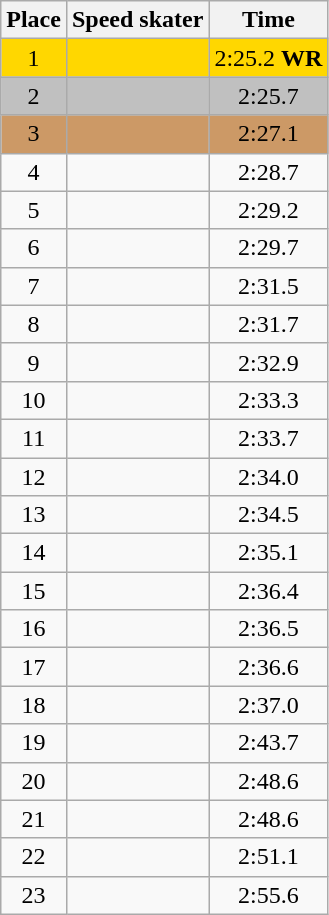<table class="wikitable" style="text-align:center">
<tr>
<th>Place</th>
<th>Speed skater</th>
<th>Time</th>
</tr>
<tr bgcolor=gold>
<td>1</td>
<td align=left></td>
<td>2:25.2 <strong>WR</strong></td>
</tr>
<tr bgcolor=silver>
<td>2</td>
<td align=left></td>
<td>2:25.7</td>
</tr>
<tr bgcolor=cc9966>
<td>3</td>
<td align=left></td>
<td>2:27.1</td>
</tr>
<tr>
<td>4</td>
<td align=left></td>
<td>2:28.7</td>
</tr>
<tr>
<td>5</td>
<td align=left></td>
<td>2:29.2</td>
</tr>
<tr>
<td>6</td>
<td align=left></td>
<td>2:29.7</td>
</tr>
<tr>
<td>7</td>
<td align=left></td>
<td>2:31.5</td>
</tr>
<tr>
<td>8</td>
<td align=left></td>
<td>2:31.7</td>
</tr>
<tr>
<td>9</td>
<td align=left></td>
<td>2:32.9</td>
</tr>
<tr>
<td>10</td>
<td align=left></td>
<td>2:33.3</td>
</tr>
<tr>
<td>11</td>
<td align=left></td>
<td>2:33.7</td>
</tr>
<tr>
<td>12</td>
<td align=left></td>
<td>2:34.0</td>
</tr>
<tr>
<td>13</td>
<td align=left></td>
<td>2:34.5</td>
</tr>
<tr>
<td>14</td>
<td align=left></td>
<td>2:35.1</td>
</tr>
<tr>
<td>15</td>
<td align=left></td>
<td>2:36.4</td>
</tr>
<tr>
<td>16</td>
<td align=left></td>
<td>2:36.5</td>
</tr>
<tr>
<td>17</td>
<td align=left></td>
<td>2:36.6</td>
</tr>
<tr>
<td>18</td>
<td align=left></td>
<td>2:37.0</td>
</tr>
<tr>
<td>19</td>
<td align=left></td>
<td>2:43.7</td>
</tr>
<tr>
<td>20</td>
<td Align=left></td>
<td>2:48.6</td>
</tr>
<tr>
<td>21</td>
<td align=left></td>
<td>2:48.6</td>
</tr>
<tr>
<td>22</td>
<td align=left></td>
<td>2:51.1</td>
</tr>
<tr>
<td>23</td>
<td align=left></td>
<td>2:55.6</td>
</tr>
</table>
